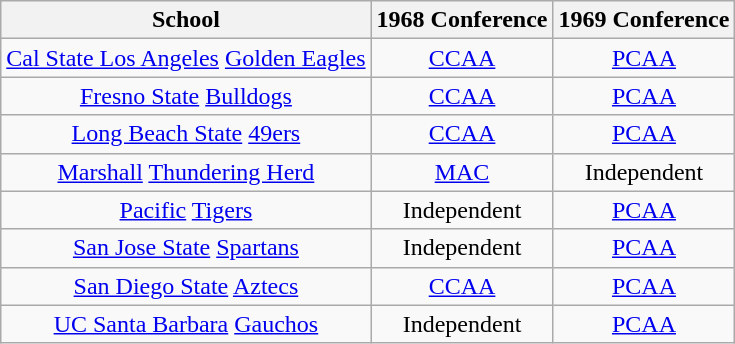<table class="wikitable sortable">
<tr>
<th>School</th>
<th>1968 Conference</th>
<th>1969 Conference</th>
</tr>
<tr style="text-align:center;">
<td><a href='#'>Cal State Los Angeles</a> <a href='#'>Golden Eagles</a></td>
<td><a href='#'>CCAA</a></td>
<td><a href='#'>PCAA</a></td>
</tr>
<tr style="text-align:center;">
<td><a href='#'>Fresno State</a> <a href='#'>Bulldogs</a></td>
<td><a href='#'>CCAA</a></td>
<td><a href='#'>PCAA</a></td>
</tr>
<tr style="text-align:center;">
<td><a href='#'>Long Beach State</a> <a href='#'>49ers</a></td>
<td><a href='#'>CCAA</a></td>
<td><a href='#'>PCAA</a></td>
</tr>
<tr style="text-align:center;">
<td><a href='#'>Marshall</a> <a href='#'>Thundering Herd</a></td>
<td><a href='#'>MAC</a></td>
<td>Independent</td>
</tr>
<tr style="text-align:center;">
<td><a href='#'>Pacific</a> <a href='#'>Tigers</a></td>
<td>Independent</td>
<td><a href='#'>PCAA</a></td>
</tr>
<tr style="text-align:center;">
<td><a href='#'>San Jose State</a> <a href='#'>Spartans</a></td>
<td>Independent</td>
<td><a href='#'>PCAA</a></td>
</tr>
<tr style="text-align:center;">
<td><a href='#'>San Diego State</a> <a href='#'>Aztecs</a></td>
<td><a href='#'>CCAA</a></td>
<td><a href='#'>PCAA</a></td>
</tr>
<tr style="text-align:center;">
<td><a href='#'>UC Santa Barbara</a> <a href='#'>Gauchos</a></td>
<td>Independent</td>
<td><a href='#'>PCAA</a></td>
</tr>
</table>
